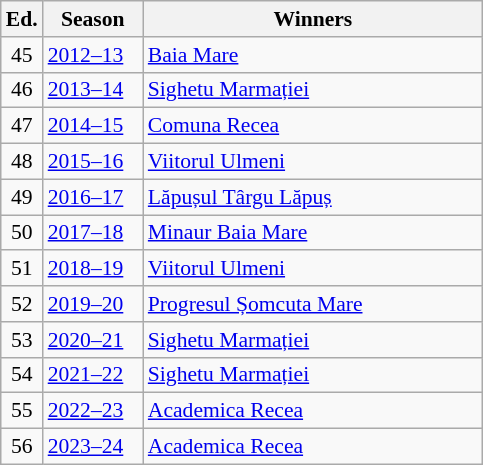<table class="wikitable" style="font-size:90%">
<tr>
<th><abbr>Ed.</abbr></th>
<th width="60">Season</th>
<th width="220">Winners</th>
</tr>
<tr>
<td align=center>45</td>
<td><a href='#'>2012–13</a></td>
<td><a href='#'>Baia Mare</a></td>
</tr>
<tr>
<td align=center>46</td>
<td><a href='#'>2013–14</a></td>
<td><a href='#'>Sighetu Marmației</a></td>
</tr>
<tr>
<td align=center>47</td>
<td><a href='#'>2014–15</a></td>
<td><a href='#'>Comuna Recea</a></td>
</tr>
<tr>
<td align=center>48</td>
<td><a href='#'>2015–16</a></td>
<td><a href='#'>Viitorul Ulmeni</a></td>
</tr>
<tr>
<td align=center>49</td>
<td><a href='#'>2016–17</a></td>
<td><a href='#'>Lăpușul Târgu Lăpuș</a></td>
</tr>
<tr>
<td align=center>50</td>
<td><a href='#'>2017–18</a></td>
<td><a href='#'>Minaur Baia Mare</a></td>
</tr>
<tr>
<td align=center>51</td>
<td><a href='#'>2018–19</a></td>
<td><a href='#'>Viitorul Ulmeni</a></td>
</tr>
<tr>
<td align=center>52</td>
<td><a href='#'>2019–20</a></td>
<td><a href='#'>Progresul Șomcuta Mare</a></td>
</tr>
<tr>
<td align=center>53</td>
<td><a href='#'>2020–21</a></td>
<td><a href='#'>Sighetu Marmației</a></td>
</tr>
<tr>
<td align=center>54</td>
<td><a href='#'>2021–22</a></td>
<td><a href='#'>Sighetu Marmației</a></td>
</tr>
<tr>
<td align=center>55</td>
<td><a href='#'>2022–23</a></td>
<td><a href='#'>Academica Recea</a></td>
</tr>
<tr>
<td align=center>56</td>
<td><a href='#'>2023–24</a></td>
<td><a href='#'>Academica Recea</a></td>
</tr>
</table>
